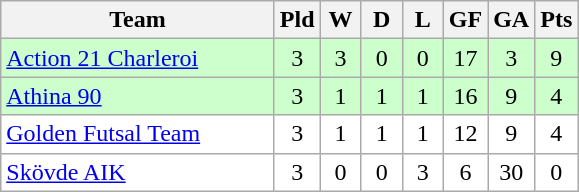<table class="wikitable" style="text-align: center;">
<tr>
<th width="175">Team</th>
<th width="20">Pld</th>
<th width="20">W</th>
<th width="20">D</th>
<th width="20">L</th>
<th width="20">GF</th>
<th width="20">GA</th>
<th width="20">Pts</th>
</tr>
<tr bgcolor="#ccffcc">
<td align="left"> <a href='#'>Action 21 Charleroi</a></td>
<td>3</td>
<td>3</td>
<td>0</td>
<td>0</td>
<td>17</td>
<td>3</td>
<td>9</td>
</tr>
<tr bgcolor=ccffcc>
<td align="left"> <a href='#'>Athina 90</a></td>
<td>3</td>
<td>1</td>
<td>1</td>
<td>1</td>
<td>16</td>
<td>9</td>
<td>4</td>
</tr>
<tr bgcolor=ffffff>
<td align="left"> <a href='#'>Golden Futsal Team</a></td>
<td>3</td>
<td>1</td>
<td>1</td>
<td>1</td>
<td>12</td>
<td>9</td>
<td>4</td>
</tr>
<tr bgcolor=ffffff>
<td align="left"> <a href='#'>Skövde AIK</a></td>
<td>3</td>
<td>0</td>
<td>0</td>
<td>3</td>
<td>6</td>
<td>30</td>
<td>0</td>
</tr>
</table>
